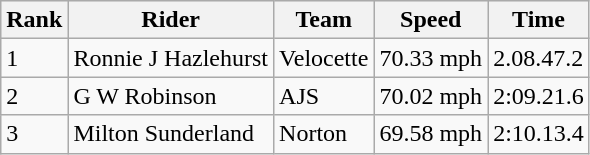<table class="wikitable">
<tr style="background:#efefef;">
<th>Rank</th>
<th>Rider</th>
<th>Team</th>
<th>Speed</th>
<th>Time</th>
</tr>
<tr>
<td>1</td>
<td> Ronnie J Hazlehurst</td>
<td>Velocette</td>
<td>70.33 mph</td>
<td>2.08.47.2</td>
</tr>
<tr>
<td>2</td>
<td> 	G W Robinson</td>
<td>AJS</td>
<td>70.02 mph</td>
<td>2:09.21.6</td>
</tr>
<tr>
<td>3</td>
<td> Milton Sunderland</td>
<td>Norton</td>
<td>69.58 mph</td>
<td>2:10.13.4</td>
</tr>
</table>
